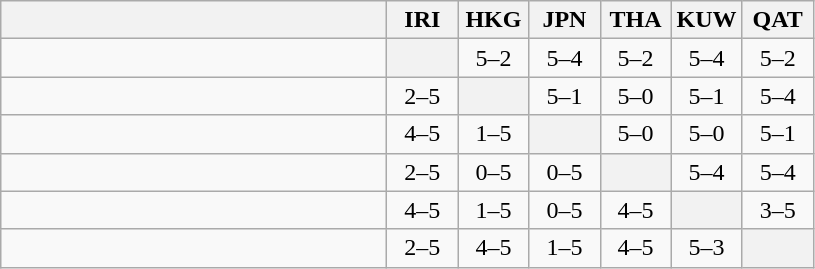<table class="wikitable" style="text-align:center">
<tr>
<th width="250"> </th>
<th width="40">IRI</th>
<th width="40">HKG</th>
<th width="40">JPN</th>
<th width="40">THA</th>
<th width="40">KUW</th>
<th width="40">QAT</th>
</tr>
<tr>
<td align=left></td>
<th></th>
<td>5–2</td>
<td>5–4</td>
<td>5–2</td>
<td>5–4</td>
<td>5–2</td>
</tr>
<tr>
<td align=left></td>
<td>2–5</td>
<th></th>
<td>5–1</td>
<td>5–0</td>
<td>5–1</td>
<td>5–4</td>
</tr>
<tr>
<td align=left></td>
<td>4–5</td>
<td>1–5</td>
<th></th>
<td>5–0</td>
<td>5–0</td>
<td>5–1</td>
</tr>
<tr>
<td align=left></td>
<td>2–5</td>
<td>0–5</td>
<td>0–5</td>
<th></th>
<td>5–4</td>
<td>5–4</td>
</tr>
<tr>
<td align=left></td>
<td>4–5</td>
<td>1–5</td>
<td>0–5</td>
<td>4–5</td>
<th></th>
<td>3–5</td>
</tr>
<tr>
<td align=left></td>
<td>2–5</td>
<td>4–5</td>
<td>1–5</td>
<td>4–5</td>
<td>5–3</td>
<th></th>
</tr>
</table>
